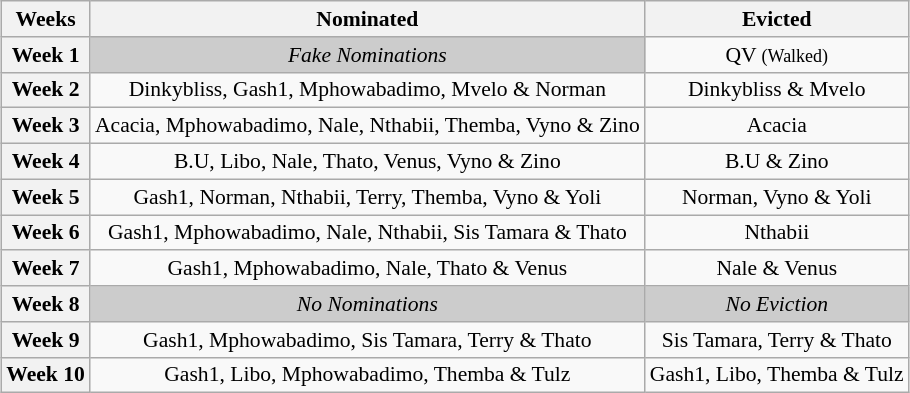<table class="wikitable" style="font-size:90%; text-align:center; margin-left: auto; margin-right: auto">
<tr>
<th>Weeks</th>
<th>Nominated</th>
<th>Evicted</th>
</tr>
<tr>
<th>Week 1</th>
<td bgcolor="CCCCCC"><em>Fake Nominations</em></td>
<td>QV <small>(Walked)</small></td>
</tr>
<tr>
<th>Week 2</th>
<td>Dinkybliss, Gash1, Mphowabadimo, Mvelo & Norman</td>
<td>Dinkybliss & Mvelo</td>
</tr>
<tr>
<th>Week 3</th>
<td>Acacia, Mphowabadimo, Nale, Nthabii, Themba, Vyno & Zino</td>
<td>Acacia</td>
</tr>
<tr>
<th>Week 4</th>
<td>B.U, Libo, Nale, Thato, Venus, Vyno & Zino</td>
<td>B.U & Zino</td>
</tr>
<tr>
<th>Week 5</th>
<td>Gash1, Norman, Nthabii, Terry, Themba, Vyno & Yoli</td>
<td>Norman, Vyno & Yoli</td>
</tr>
<tr>
<th>Week 6</th>
<td>Gash1, Mphowabadimo, Nale, Nthabii, Sis Tamara & Thato</td>
<td>Nthabii</td>
</tr>
<tr>
<th>Week 7</th>
<td>Gash1, Mphowabadimo, Nale, Thato & Venus</td>
<td>Nale & Venus</td>
</tr>
<tr>
<th>Week 8</th>
<td bgcolor="cccccc"><em>No Nominations</em></td>
<td bgcolor="cccccc"><em>No Eviction</em></td>
</tr>
<tr>
<th>Week 9</th>
<td>Gash1, Mphowabadimo, Sis Tamara, Terry & Thato</td>
<td>Sis Tamara, Terry & Thato</td>
</tr>
<tr>
<th>Week 10</th>
<td>Gash1, Libo, Mphowabadimo, Themba & Tulz</td>
<td>Gash1, Libo, Themba & Tulz</td>
</tr>
</table>
